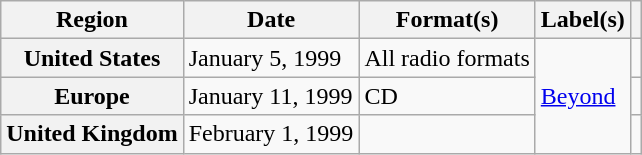<table class="wikitable plainrowheaders">
<tr>
<th scope="col">Region</th>
<th scope="col">Date</th>
<th scope="col">Format(s)</th>
<th scope="col">Label(s)</th>
<th scope="col"></th>
</tr>
<tr>
<th scope="row">United States</th>
<td>January 5, 1999</td>
<td>All radio formats</td>
<td rowspan="3"><a href='#'>Beyond</a></td>
<td></td>
</tr>
<tr>
<th scope="row">Europe</th>
<td>January 11, 1999</td>
<td>CD</td>
<td></td>
</tr>
<tr>
<th scope="row">United Kingdom</th>
<td>February 1, 1999</td>
<td></td>
<td></td>
</tr>
</table>
